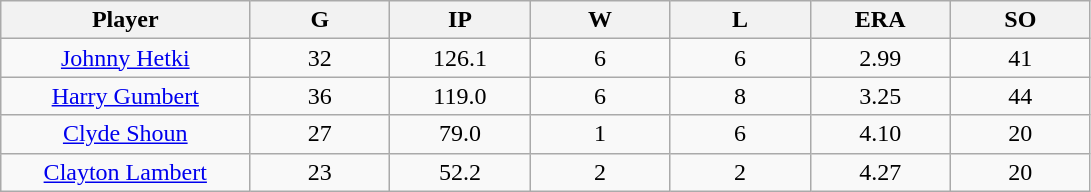<table class="wikitable sortable">
<tr>
<th bgcolor="#DDDDFF" width="16%">Player</th>
<th bgcolor="#DDDDFF" width="9%">G</th>
<th bgcolor="#DDDDFF" width="9%">IP</th>
<th bgcolor="#DDDDFF" width="9%">W</th>
<th bgcolor="#DDDDFF" width="9%">L</th>
<th bgcolor="#DDDDFF" width="9%">ERA</th>
<th bgcolor="#DDDDFF" width="9%">SO</th>
</tr>
<tr align="center">
<td><a href='#'>Johnny Hetki</a></td>
<td>32</td>
<td>126.1</td>
<td>6</td>
<td>6</td>
<td>2.99</td>
<td>41</td>
</tr>
<tr align=center>
<td><a href='#'>Harry Gumbert</a></td>
<td>36</td>
<td>119.0</td>
<td>6</td>
<td>8</td>
<td>3.25</td>
<td>44</td>
</tr>
<tr align=center>
<td><a href='#'>Clyde Shoun</a></td>
<td>27</td>
<td>79.0</td>
<td>1</td>
<td>6</td>
<td>4.10</td>
<td>20</td>
</tr>
<tr align=center>
<td><a href='#'>Clayton Lambert</a></td>
<td>23</td>
<td>52.2</td>
<td>2</td>
<td>2</td>
<td>4.27</td>
<td>20</td>
</tr>
</table>
